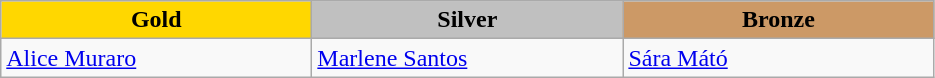<table class="wikitable" style="text-align:left">
<tr align="center">
<td width=200 bgcolor=gold><strong>Gold</strong></td>
<td width=200 bgcolor=silver><strong>Silver</strong></td>
<td width=200 bgcolor=CC9966><strong>Bronze</strong></td>
</tr>
<tr>
<td><a href='#'>Alice Muraro</a><br></td>
<td><a href='#'>Marlene Santos</a><br></td>
<td><a href='#'>Sára Mátó</a><br></td>
</tr>
</table>
